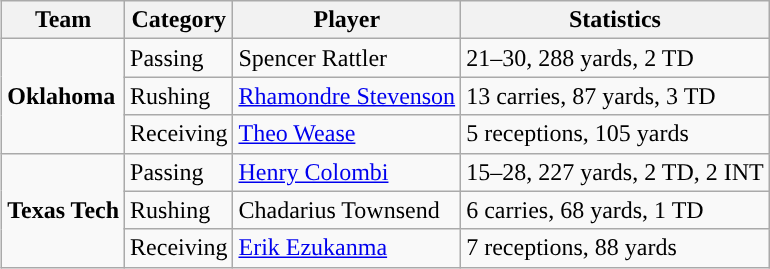<table class="wikitable" style="float: right;">
<tr>
<th>Team</th>
<th>Category</th>
<th>Player</th>
<th>Statistics</th>
</tr>
<tr>
<td rowspan=3><strong>Oklahoma</strong></td>
<td>Passing</td>
<td>Spencer Rattler</td>
<td>21–30, 288 yards, 2 TD</td>
</tr>
<tr>
<td>Rushing</td>
<td><a href='#'>Rhamondre Stevenson</a></td>
<td>13 carries, 87 yards, 3 TD</td>
</tr>
<tr>
<td>Receiving</td>
<td><a href='#'>Theo Wease</a></td>
<td>5 receptions, 105 yards</td>
</tr>
<tr>
<td rowspan=3><strong>Texas Tech</strong></td>
<td>Passing</td>
<td><a href='#'>Henry Colombi</a></td>
<td>15–28, 227 yards, 2 TD, 2 INT</td>
</tr>
<tr>
<td>Rushing</td>
<td>Chadarius Townsend</td>
<td>6 carries, 68 yards, 1 TD</td>
</tr>
<tr>
<td>Receiving</td>
<td><a href='#'>Erik Ezukanma</a></td>
<td>7 receptions, 88 yards</td>
</tr>
</table>
